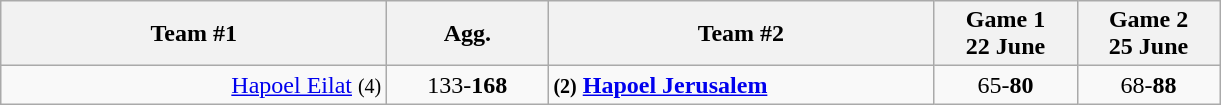<table class=wikitable style="text-align:center">
<tr>
<th width=250>Team #1</th>
<th width=100>Agg.</th>
<th width=250>Team #2</th>
<th width=88>Game 1 <br>22 June</th>
<th width=88>Game 2 <br>25 June</th>
</tr>
<tr>
<td align=right><a href='#'>Hapoel Eilat</a> <small>(4)</small></td>
<td>133-<strong>168</strong></td>
<td align=left><strong><small>(2)</small> <a href='#'>Hapoel Jerusalem</a></strong></td>
<td>65-<strong>80</strong></td>
<td>68-<strong>88</strong></td>
</tr>
</table>
